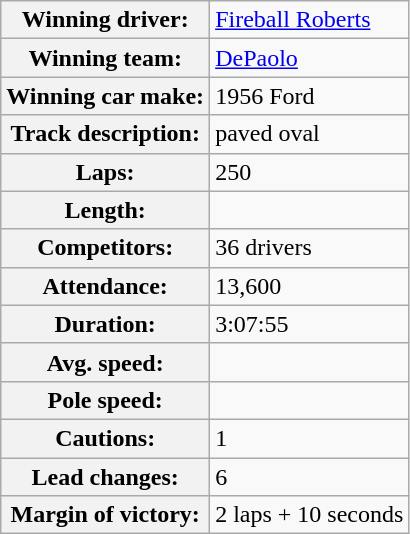<table class="wikitable" style=text-align:left>
<tr>
<th>Winning driver:</th>
<td><a href='#'>Fireball Roberts</a></td>
</tr>
<tr>
<th>Winning team:</th>
<td><a href='#'>DePaolo</a></td>
</tr>
<tr>
<th>Winning car make:</th>
<td>1956 Ford</td>
</tr>
<tr>
<th>Track description:</th>
<td> paved oval</td>
</tr>
<tr>
<th>Laps:</th>
<td>250</td>
</tr>
<tr>
<th>Length:</th>
<td></td>
</tr>
<tr>
<th>Competitors:</th>
<td>36 drivers</td>
</tr>
<tr>
<th>Attendance:</th>
<td>13,600</td>
</tr>
<tr>
<th>Duration:</th>
<td>3:07:55</td>
</tr>
<tr>
<th>Avg. speed:</th>
<td></td>
</tr>
<tr>
<th>Pole speed:</th>
<td></td>
</tr>
<tr>
<th>Cautions:</th>
<td>1</td>
</tr>
<tr>
<th>Lead changes:</th>
<td>6</td>
</tr>
<tr>
<th>Margin of victory:</th>
<td>2 laps + 10 seconds</td>
</tr>
</table>
